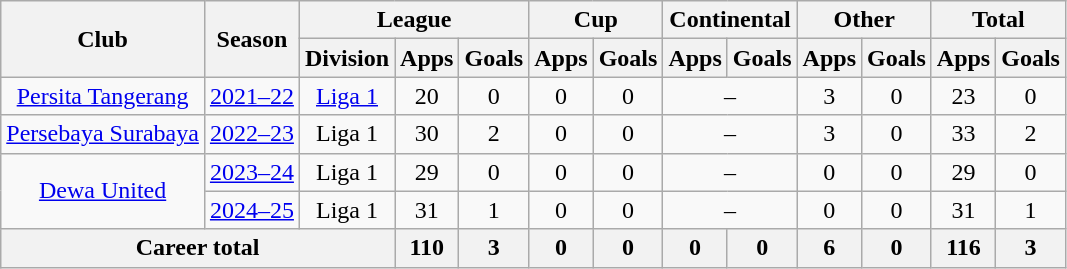<table class="wikitable" style="text-align: center">
<tr>
<th rowspan="2">Club</th>
<th rowspan="2">Season</th>
<th colspan="3">League</th>
<th colspan="2">Cup</th>
<th colspan="2">Continental</th>
<th colspan="2">Other</th>
<th colspan="2">Total</th>
</tr>
<tr>
<th>Division</th>
<th>Apps</th>
<th>Goals</th>
<th>Apps</th>
<th>Goals</th>
<th>Apps</th>
<th>Goals</th>
<th>Apps</th>
<th>Goals</th>
<th>Apps</th>
<th>Goals</th>
</tr>
<tr>
<td rowspan="1"><a href='#'>Persita Tangerang</a></td>
<td><a href='#'>2021–22</a></td>
<td rowspan="1" valign="center"><a href='#'>Liga 1</a></td>
<td>20</td>
<td>0</td>
<td>0</td>
<td>0</td>
<td colspan="2">–</td>
<td>3</td>
<td>0</td>
<td>23</td>
<td>0</td>
</tr>
<tr>
<td rowspan="1"><a href='#'>Persebaya Surabaya</a></td>
<td><a href='#'>2022–23</a></td>
<td rowspan="1">Liga 1</td>
<td>30</td>
<td>2</td>
<td>0</td>
<td>0</td>
<td colspan="2">–</td>
<td>3</td>
<td>0</td>
<td>33</td>
<td>2</td>
</tr>
<tr>
<td rowspan="2"><a href='#'>Dewa United</a></td>
<td><a href='#'>2023–24</a></td>
<td rowspan="1">Liga 1</td>
<td>29</td>
<td>0</td>
<td>0</td>
<td>0</td>
<td colspan="2">–</td>
<td>0</td>
<td>0</td>
<td>29</td>
<td>0</td>
</tr>
<tr>
<td><a href='#'>2024–25</a></td>
<td>Liga 1</td>
<td>31</td>
<td>1</td>
<td>0</td>
<td>0</td>
<td colspan="2">–</td>
<td>0</td>
<td>0</td>
<td>31</td>
<td>1</td>
</tr>
<tr>
<th colspan=3>Career total</th>
<th>110</th>
<th>3</th>
<th>0</th>
<th>0</th>
<th>0</th>
<th>0</th>
<th>6</th>
<th>0</th>
<th>116</th>
<th>3</th>
</tr>
</table>
